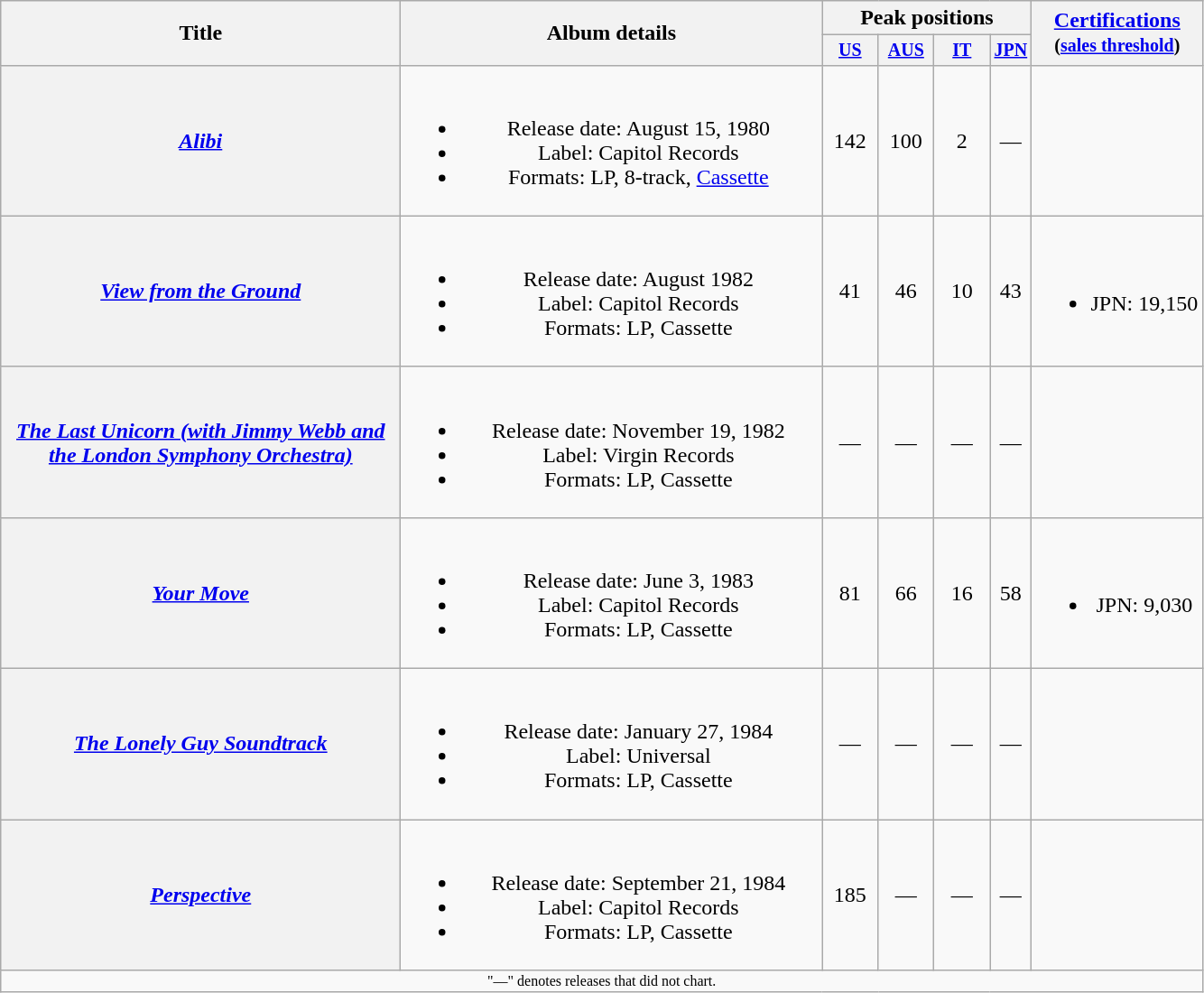<table class="wikitable plainrowheaders" style="text-align:center;">
<tr>
<th rowspan="2" style="width:18em;">Title</th>
<th rowspan="2" style="width:19em;">Album details</th>
<th colspan="4">Peak positions</th>
<th rowspan="2"><a href='#'>Certifications</a><br><small>(<a href='#'>sales threshold</a>)</small></th>
</tr>
<tr style="font-size:smaller;">
<th width="35"><a href='#'>US</a><br></th>
<th width="35"><a href='#'>AUS</a><br></th>
<th width="35"><a href='#'>IT</a><br></th>
<th wifth="35"><a href='#'>JPN</a><br></th>
</tr>
<tr>
<th scope="row"><em><a href='#'>Alibi</a></em></th>
<td><br><ul><li>Release date: August 15, 1980</li><li>Label: Capitol Records</li><li>Formats: LP, 8-track, <a href='#'>Cassette</a></li></ul></td>
<td>142</td>
<td>100</td>
<td>2</td>
<td>—</td>
<td></td>
</tr>
<tr>
<th scope="row"><em><a href='#'>View from the Ground</a></em></th>
<td><br><ul><li>Release date: August 1982</li><li>Label: Capitol Records</li><li>Formats: LP, Cassette</li></ul></td>
<td>41</td>
<td>46</td>
<td>10</td>
<td>43</td>
<td><br><ul><li>JPN: 19,150</li></ul></td>
</tr>
<tr>
<th scope="row"><em><a href='#'>The Last Unicorn (with Jimmy Webb and the London Symphony Orchestra)</a></em></th>
<td><br><ul><li>Release date: November 19, 1982</li><li>Label: Virgin Records</li><li>Formats: LP, Cassette</li></ul></td>
<td>—</td>
<td>—</td>
<td>—</td>
<td>—</td>
<td></td>
</tr>
<tr>
<th scope="row"><em><a href='#'>Your Move</a></em></th>
<td><br><ul><li>Release date: June 3, 1983</li><li>Label: Capitol Records</li><li>Formats: LP, Cassette</li></ul></td>
<td>81</td>
<td>66</td>
<td>16</td>
<td>58</td>
<td><br><ul><li>JPN: 9,030</li></ul></td>
</tr>
<tr>
<th scope="row"><em><a href='#'>The Lonely Guy Soundtrack</a></em></th>
<td><br><ul><li>Release date: January 27, 1984</li><li>Label: Universal</li><li>Formats: LP, Cassette</li></ul></td>
<td>—</td>
<td>—</td>
<td>—</td>
<td>—</td>
<td></td>
</tr>
<tr>
<th scope="row"><em><a href='#'>Perspective</a></em></th>
<td><br><ul><li>Release date: September 21, 1984</li><li>Label: Capitol Records</li><li>Formats: LP, Cassette</li></ul></td>
<td>185</td>
<td>—</td>
<td>—</td>
<td>—</td>
<td></td>
</tr>
<tr>
<td colspan="7" style="font-size:8pt">"—" denotes releases that did not chart.</td>
</tr>
</table>
